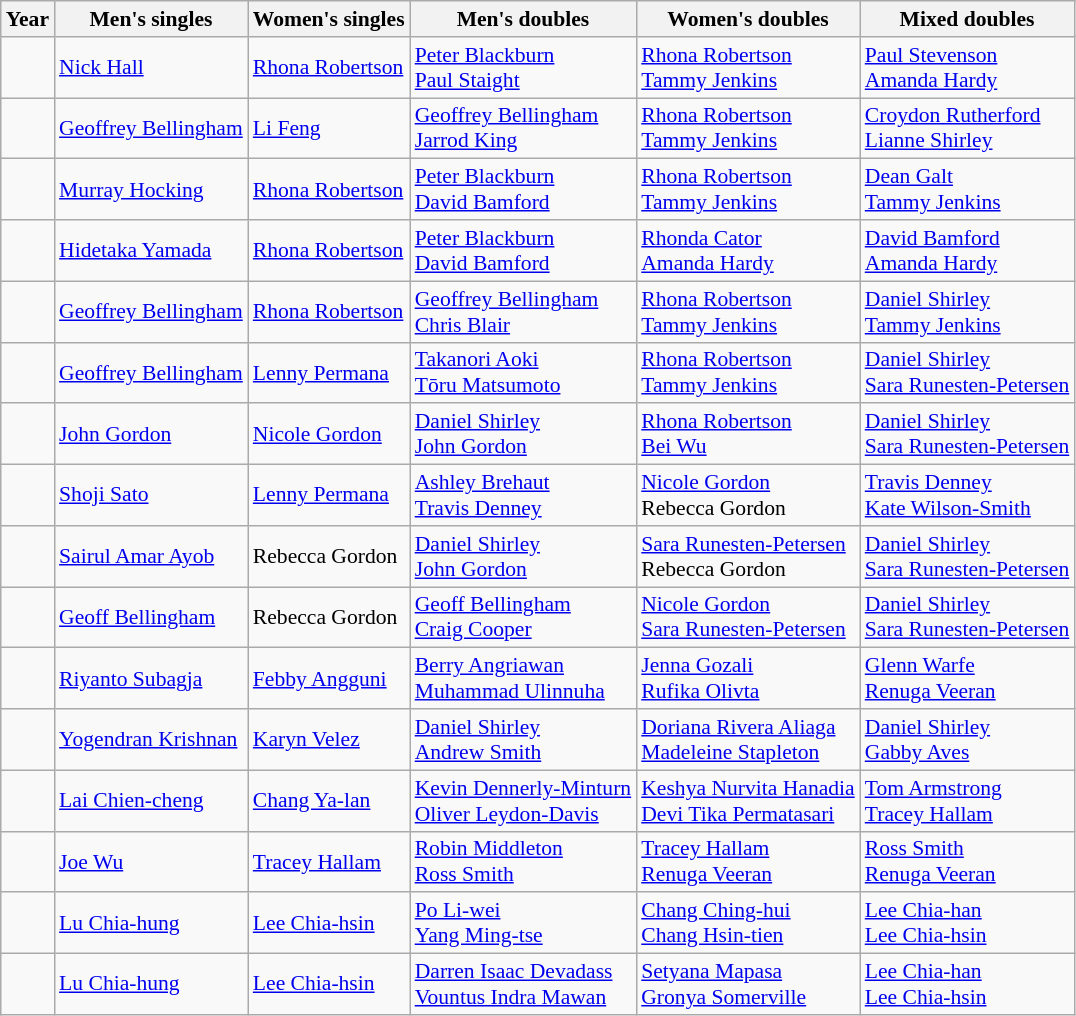<table class=wikitable style="font-size:90%;">
<tr>
<th>Year</th>
<th>Men's singles</th>
<th>Women's singles</th>
<th>Men's doubles</th>
<th>Women's doubles</th>
<th>Mixed doubles</th>
</tr>
<tr>
<td></td>
<td> <a href='#'>Nick Hall</a></td>
<td> <a href='#'>Rhona Robertson</a></td>
<td> <a href='#'>Peter Blackburn</a> <br>  <a href='#'>Paul Staight</a></td>
<td> <a href='#'>Rhona Robertson</a> <br>  <a href='#'>Tammy Jenkins</a></td>
<td> <a href='#'>Paul Stevenson</a> <br>  <a href='#'>Amanda Hardy</a></td>
</tr>
<tr>
<td></td>
<td> <a href='#'>Geoffrey Bellingham</a></td>
<td> <a href='#'>Li Feng</a></td>
<td> <a href='#'>Geoffrey Bellingham</a> <br>  <a href='#'>Jarrod King</a></td>
<td> <a href='#'>Rhona Robertson</a> <br>  <a href='#'>Tammy Jenkins</a></td>
<td> <a href='#'>Croydon Rutherford</a> <br>  <a href='#'>Lianne Shirley</a></td>
</tr>
<tr>
<td></td>
<td> <a href='#'>Murray Hocking</a></td>
<td> <a href='#'>Rhona Robertson</a></td>
<td> <a href='#'>Peter Blackburn</a> <br>  <a href='#'>David Bamford</a></td>
<td> <a href='#'>Rhona Robertson</a> <br>  <a href='#'>Tammy Jenkins</a></td>
<td> <a href='#'>Dean Galt</a> <br>  <a href='#'>Tammy Jenkins</a></td>
</tr>
<tr>
<td></td>
<td> <a href='#'>Hidetaka Yamada</a></td>
<td> <a href='#'>Rhona Robertson</a></td>
<td> <a href='#'>Peter Blackburn</a> <br>  <a href='#'>David Bamford</a></td>
<td> <a href='#'>Rhonda Cator</a> <br>  <a href='#'>Amanda Hardy</a></td>
<td> <a href='#'>David Bamford</a> <br>  <a href='#'>Amanda Hardy</a></td>
</tr>
<tr>
<td></td>
<td> <a href='#'>Geoffrey Bellingham</a></td>
<td> <a href='#'>Rhona Robertson</a></td>
<td> <a href='#'>Geoffrey Bellingham</a><br>  <a href='#'>Chris Blair</a></td>
<td> <a href='#'>Rhona Robertson</a> <br>  <a href='#'>Tammy Jenkins</a></td>
<td> <a href='#'>Daniel Shirley</a> <br>  <a href='#'>Tammy Jenkins</a></td>
</tr>
<tr>
<td></td>
<td> <a href='#'>Geoffrey Bellingham</a></td>
<td> <a href='#'>Lenny Permana</a></td>
<td> <a href='#'>Takanori Aoki</a> <br>  <a href='#'>Tōru Matsumoto</a></td>
<td> <a href='#'>Rhona Robertson</a> <br>  <a href='#'>Tammy Jenkins</a></td>
<td> <a href='#'>Daniel Shirley</a> <br>  <a href='#'>Sara Runesten-Petersen</a></td>
</tr>
<tr>
<td></td>
<td> <a href='#'>John Gordon</a></td>
<td> <a href='#'>Nicole Gordon</a></td>
<td> <a href='#'>Daniel Shirley</a> <br>  <a href='#'>John Gordon</a></td>
<td> <a href='#'>Rhona Robertson</a> <br>  <a href='#'>Bei Wu</a></td>
<td> <a href='#'>Daniel Shirley</a> <br>  <a href='#'>Sara Runesten-Petersen</a></td>
</tr>
<tr>
<td></td>
<td> <a href='#'>Shoji Sato</a></td>
<td> <a href='#'>Lenny Permana</a></td>
<td> <a href='#'>Ashley Brehaut</a> <br>  <a href='#'>Travis Denney</a></td>
<td> <a href='#'>Nicole Gordon</a> <br>  Rebecca Gordon</td>
<td> <a href='#'>Travis Denney</a> <br>  <a href='#'>Kate Wilson-Smith</a></td>
</tr>
<tr>
<td></td>
<td> <a href='#'>Sairul Amar Ayob</a></td>
<td> Rebecca Gordon</td>
<td> <a href='#'>Daniel Shirley</a> <br>  <a href='#'>John Gordon</a></td>
<td> <a href='#'>Sara Runesten-Petersen</a> <br>  Rebecca Gordon</td>
<td> <a href='#'>Daniel Shirley</a> <br>  <a href='#'>Sara Runesten-Petersen</a></td>
</tr>
<tr>
<td></td>
<td> <a href='#'>Geoff Bellingham</a></td>
<td> Rebecca Gordon</td>
<td> <a href='#'>Geoff Bellingham</a> <br>  <a href='#'>Craig Cooper</a></td>
<td> <a href='#'>Nicole Gordon</a> <br>  <a href='#'>Sara Runesten-Petersen</a></td>
<td> <a href='#'>Daniel Shirley</a> <br>  <a href='#'>Sara Runesten-Petersen</a></td>
</tr>
<tr>
<td></td>
<td> <a href='#'>Riyanto Subagja</a></td>
<td> <a href='#'>Febby Angguni</a></td>
<td> <a href='#'>Berry Angriawan</a> <br>  <a href='#'>Muhammad Ulinnuha</a></td>
<td> <a href='#'>Jenna Gozali</a> <br>  <a href='#'>Rufika Olivta</a></td>
<td> <a href='#'>Glenn Warfe</a> <br>  <a href='#'>Renuga Veeran</a></td>
</tr>
<tr>
<td></td>
<td> <a href='#'>Yogendran Krishnan</a></td>
<td> <a href='#'>Karyn Velez</a></td>
<td> <a href='#'>Daniel Shirley</a> <br>  <a href='#'>Andrew Smith</a></td>
<td> <a href='#'>Doriana Rivera Aliaga</a> <br>  <a href='#'>Madeleine Stapleton</a></td>
<td> <a href='#'>Daniel Shirley</a> <br>  <a href='#'>Gabby Aves</a></td>
</tr>
<tr>
<td></td>
<td> <a href='#'>Lai Chien-cheng</a></td>
<td> <a href='#'>Chang Ya-lan</a></td>
<td> <a href='#'>Kevin Dennerly-Minturn</a><br>  <a href='#'>Oliver Leydon-Davis</a></td>
<td> <a href='#'>Keshya Nurvita Hanadia</a><br>  <a href='#'>Devi Tika Permatasari</a></td>
<td> <a href='#'>Tom Armstrong</a><br>  <a href='#'>Tracey Hallam</a></td>
</tr>
<tr>
<td></td>
<td> <a href='#'>Joe Wu</a></td>
<td> <a href='#'>Tracey Hallam</a></td>
<td> <a href='#'>Robin Middleton</a><br>  <a href='#'>Ross Smith</a></td>
<td> <a href='#'>Tracey Hallam</a><br>  <a href='#'>Renuga Veeran</a></td>
<td> <a href='#'>Ross Smith</a><br>  <a href='#'>Renuga Veeran</a></td>
</tr>
<tr>
<td></td>
<td> <a href='#'>Lu Chia-hung</a></td>
<td> <a href='#'>Lee Chia-hsin</a></td>
<td> <a href='#'>Po Li-wei</a><br>  <a href='#'>Yang Ming-tse</a></td>
<td> <a href='#'>Chang Ching-hui</a><br>  <a href='#'>Chang Hsin-tien</a></td>
<td> <a href='#'>Lee Chia-han</a><br>  <a href='#'>Lee Chia-hsin</a></td>
</tr>
<tr>
<td></td>
<td> <a href='#'>Lu Chia-hung</a></td>
<td> <a href='#'>Lee Chia-hsin</a></td>
<td> <a href='#'>Darren Isaac Devadass</a><br>  <a href='#'>Vountus Indra Mawan</a></td>
<td> <a href='#'>Setyana Mapasa</a><br>  <a href='#'>Gronya Somerville</a></td>
<td> <a href='#'>Lee Chia-han</a><br>  <a href='#'>Lee Chia-hsin</a></td>
</tr>
</table>
